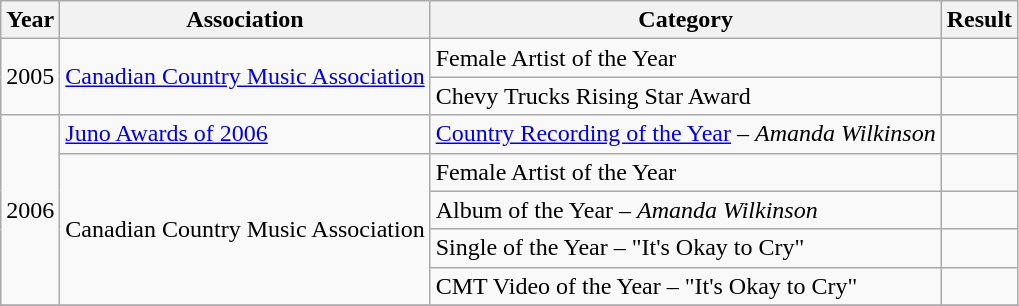<table class="wikitable">
<tr>
<th>Year</th>
<th>Association</th>
<th>Category</th>
<th>Result</th>
</tr>
<tr>
<td rowspan="2">2005</td>
<td rowspan="2"><a href='#'>Canadian Country Music Association</a></td>
<td>Female Artist of the Year</td>
<td></td>
</tr>
<tr>
<td>Chevy Trucks Rising Star Award</td>
<td></td>
</tr>
<tr>
<td rowspan="5">2006</td>
<td><a href='#'>Juno Awards of 2006</a></td>
<td><a href='#'>Country Recording of the Year</a> – <em>Amanda Wilkinson</em></td>
<td></td>
</tr>
<tr>
<td rowspan="4">Canadian Country Music Association</td>
<td>Female Artist of the Year</td>
<td></td>
</tr>
<tr>
<td>Album of the Year – <em>Amanda Wilkinson</em></td>
<td></td>
</tr>
<tr>
<td>Single of the Year – "It's Okay to Cry"</td>
<td></td>
</tr>
<tr>
<td>CMT Video of the Year – "It's Okay to Cry"</td>
<td></td>
</tr>
<tr>
</tr>
</table>
